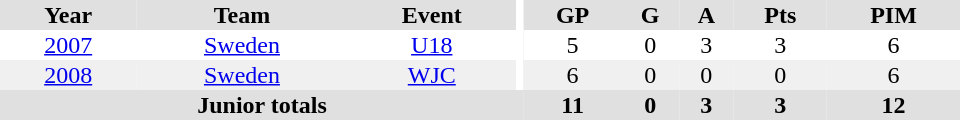<table border="0" cellpadding="1" cellspacing="0" ID="Table3" style="text-align:center; width:40em">
<tr bgcolor="#e0e0e0">
<th>Year</th>
<th>Team</th>
<th>Event</th>
<th rowspan="102" bgcolor="#ffffff"></th>
<th>GP</th>
<th>G</th>
<th>A</th>
<th>Pts</th>
<th>PIM</th>
</tr>
<tr>
<td><a href='#'>2007</a></td>
<td><a href='#'>Sweden</a></td>
<td><a href='#'>U18</a></td>
<td>5</td>
<td>0</td>
<td>3</td>
<td>3</td>
<td>6</td>
</tr>
<tr bgcolor="#f0f0f0">
<td><a href='#'>2008</a></td>
<td><a href='#'>Sweden</a></td>
<td><a href='#'>WJC</a></td>
<td>6</td>
<td>0</td>
<td>0</td>
<td>0</td>
<td>6</td>
</tr>
<tr bgcolor="#e0e0e0">
<th colspan="4">Junior totals</th>
<th>11</th>
<th>0</th>
<th>3</th>
<th>3</th>
<th>12</th>
</tr>
</table>
